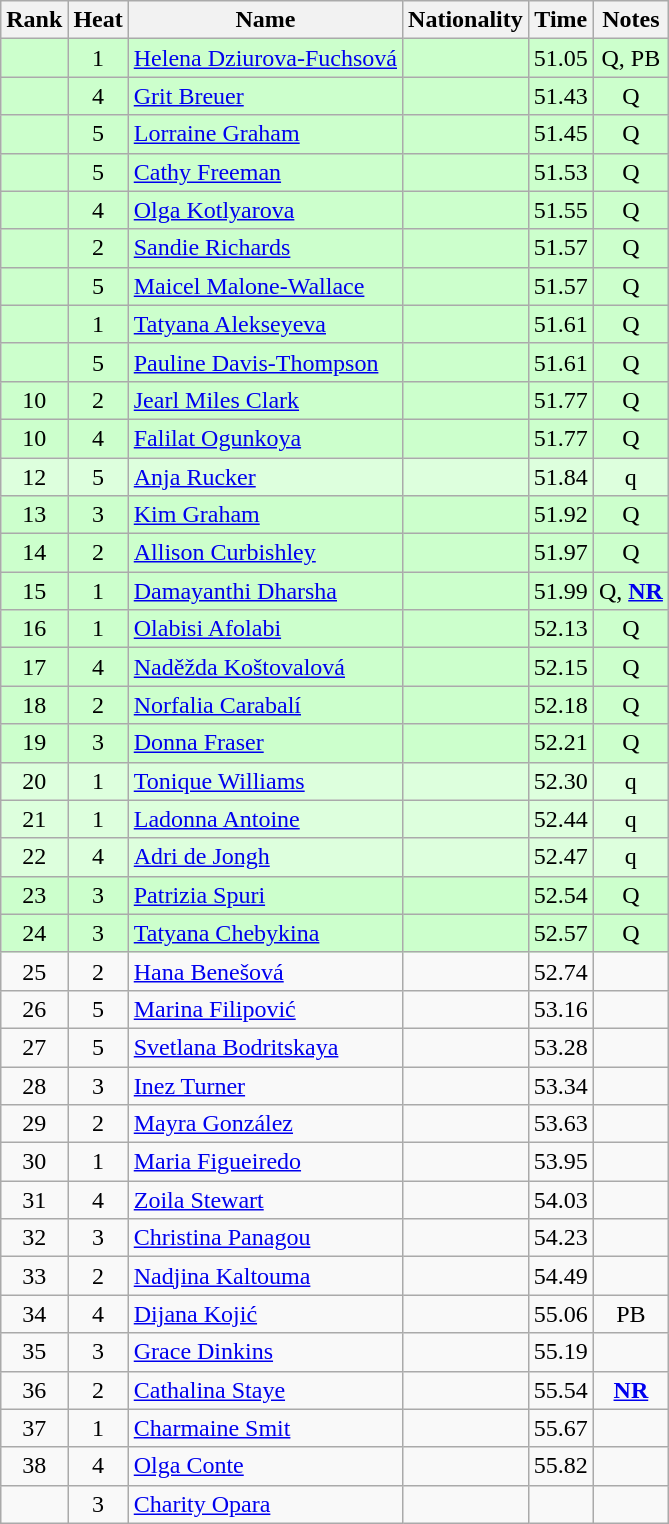<table class="wikitable sortable" style="text-align:center">
<tr>
<th>Rank</th>
<th>Heat</th>
<th>Name</th>
<th>Nationality</th>
<th>Time</th>
<th>Notes</th>
</tr>
<tr bgcolor=ccffcc>
<td></td>
<td>1</td>
<td align=left><a href='#'>Helena Dziurova-Fuchsová</a></td>
<td align=left></td>
<td>51.05</td>
<td>Q, PB</td>
</tr>
<tr bgcolor=ccffcc>
<td></td>
<td>4</td>
<td align=left><a href='#'>Grit Breuer</a></td>
<td align=left></td>
<td>51.43</td>
<td>Q</td>
</tr>
<tr bgcolor=ccffcc>
<td></td>
<td>5</td>
<td align=left><a href='#'>Lorraine Graham</a></td>
<td align=left></td>
<td>51.45</td>
<td>Q</td>
</tr>
<tr bgcolor=ccffcc>
<td></td>
<td>5</td>
<td align=left><a href='#'>Cathy Freeman</a></td>
<td align=left></td>
<td>51.53</td>
<td>Q</td>
</tr>
<tr bgcolor=ccffcc>
<td></td>
<td>4</td>
<td align=left><a href='#'>Olga Kotlyarova</a></td>
<td align=left></td>
<td>51.55</td>
<td>Q</td>
</tr>
<tr bgcolor=ccffcc>
<td></td>
<td>2</td>
<td align=left><a href='#'>Sandie Richards</a></td>
<td align=left></td>
<td>51.57</td>
<td>Q</td>
</tr>
<tr bgcolor=ccffcc>
<td></td>
<td>5</td>
<td align=left><a href='#'>Maicel Malone-Wallace</a></td>
<td align=left></td>
<td>51.57</td>
<td>Q</td>
</tr>
<tr bgcolor=ccffcc>
<td></td>
<td>1</td>
<td align=left><a href='#'>Tatyana Alekseyeva</a></td>
<td align=left></td>
<td>51.61</td>
<td>Q</td>
</tr>
<tr bgcolor=ccffcc>
<td></td>
<td>5</td>
<td align=left><a href='#'>Pauline Davis-Thompson</a></td>
<td align=left></td>
<td>51.61</td>
<td>Q</td>
</tr>
<tr bgcolor=ccffcc>
<td>10</td>
<td>2</td>
<td align=left><a href='#'>Jearl Miles Clark</a></td>
<td align=left></td>
<td>51.77</td>
<td>Q</td>
</tr>
<tr bgcolor=ccffcc>
<td>10</td>
<td>4</td>
<td align=left><a href='#'>Falilat Ogunkoya</a></td>
<td align=left></td>
<td>51.77</td>
<td>Q</td>
</tr>
<tr bgcolor=ddffdd>
<td>12</td>
<td>5</td>
<td align=left><a href='#'>Anja Rucker</a></td>
<td align=left></td>
<td>51.84</td>
<td>q</td>
</tr>
<tr bgcolor=ccffcc>
<td>13</td>
<td>3</td>
<td align=left><a href='#'>Kim Graham</a></td>
<td align=left></td>
<td>51.92</td>
<td>Q</td>
</tr>
<tr bgcolor=ccffcc>
<td>14</td>
<td>2</td>
<td align=left><a href='#'>Allison Curbishley</a></td>
<td align=left></td>
<td>51.97</td>
<td>Q</td>
</tr>
<tr bgcolor=ccffcc>
<td>15</td>
<td>1</td>
<td align=left><a href='#'>Damayanthi Dharsha</a></td>
<td align=left></td>
<td>51.99</td>
<td>Q, <strong><a href='#'>NR</a></strong></td>
</tr>
<tr bgcolor=ccffcc>
<td>16</td>
<td>1</td>
<td align=left><a href='#'>Olabisi Afolabi</a></td>
<td align=left></td>
<td>52.13</td>
<td>Q</td>
</tr>
<tr bgcolor=ccffcc>
<td>17</td>
<td>4</td>
<td align=left><a href='#'>Naděžda Koštovalová</a></td>
<td align=left></td>
<td>52.15</td>
<td>Q</td>
</tr>
<tr bgcolor=ccffcc>
<td>18</td>
<td>2</td>
<td align=left><a href='#'>Norfalia Carabalí</a></td>
<td align=left></td>
<td>52.18</td>
<td>Q</td>
</tr>
<tr bgcolor=ccffcc>
<td>19</td>
<td>3</td>
<td align=left><a href='#'>Donna Fraser</a></td>
<td align=left></td>
<td>52.21</td>
<td>Q</td>
</tr>
<tr bgcolor=ddffdd>
<td>20</td>
<td>1</td>
<td align=left><a href='#'>Tonique Williams</a></td>
<td align=left></td>
<td>52.30</td>
<td>q</td>
</tr>
<tr bgcolor=ddffdd>
<td>21</td>
<td>1</td>
<td align=left><a href='#'>Ladonna Antoine</a></td>
<td align=left></td>
<td>52.44</td>
<td>q</td>
</tr>
<tr bgcolor=ddffdd>
<td>22</td>
<td>4</td>
<td align=left><a href='#'>Adri de Jongh</a></td>
<td align=left></td>
<td>52.47</td>
<td>q</td>
</tr>
<tr bgcolor=ccffcc>
<td>23</td>
<td>3</td>
<td align=left><a href='#'>Patrizia Spuri</a></td>
<td align=left></td>
<td>52.54</td>
<td>Q</td>
</tr>
<tr bgcolor=ccffcc>
<td>24</td>
<td>3</td>
<td align=left><a href='#'>Tatyana Chebykina</a></td>
<td align=left></td>
<td>52.57</td>
<td>Q</td>
</tr>
<tr>
<td>25</td>
<td>2</td>
<td align=left><a href='#'>Hana Benešová</a></td>
<td align=left></td>
<td>52.74</td>
<td></td>
</tr>
<tr>
<td>26</td>
<td>5</td>
<td align=left><a href='#'>Marina Filipović</a></td>
<td align=left></td>
<td>53.16</td>
<td></td>
</tr>
<tr>
<td>27</td>
<td>5</td>
<td align=left><a href='#'>Svetlana Bodritskaya</a></td>
<td align=left></td>
<td>53.28</td>
<td></td>
</tr>
<tr>
<td>28</td>
<td>3</td>
<td align=left><a href='#'>Inez Turner</a></td>
<td align=left></td>
<td>53.34</td>
<td></td>
</tr>
<tr>
<td>29</td>
<td>2</td>
<td align=left><a href='#'>Mayra González</a></td>
<td align=left></td>
<td>53.63</td>
<td></td>
</tr>
<tr>
<td>30</td>
<td>1</td>
<td align=left><a href='#'>Maria Figueiredo</a></td>
<td align=left></td>
<td>53.95</td>
<td></td>
</tr>
<tr>
<td>31</td>
<td>4</td>
<td align=left><a href='#'>Zoila Stewart</a></td>
<td align=left></td>
<td>54.03</td>
<td></td>
</tr>
<tr>
<td>32</td>
<td>3</td>
<td align=left><a href='#'>Christina Panagou</a></td>
<td align=left></td>
<td>54.23</td>
<td></td>
</tr>
<tr>
<td>33</td>
<td>2</td>
<td align=left><a href='#'>Nadjina Kaltouma</a></td>
<td align=left></td>
<td>54.49</td>
<td></td>
</tr>
<tr>
<td>34</td>
<td>4</td>
<td align=left><a href='#'>Dijana Kojić</a></td>
<td align=left></td>
<td>55.06</td>
<td>PB</td>
</tr>
<tr>
<td>35</td>
<td>3</td>
<td align=left><a href='#'>Grace Dinkins</a></td>
<td align=left></td>
<td>55.19</td>
<td></td>
</tr>
<tr>
<td>36</td>
<td>2</td>
<td align=left><a href='#'>Cathalina Staye</a></td>
<td align=left></td>
<td>55.54</td>
<td><strong><a href='#'>NR</a></strong></td>
</tr>
<tr>
<td>37</td>
<td>1</td>
<td align=left><a href='#'>Charmaine Smit</a></td>
<td align=left></td>
<td>55.67</td>
<td></td>
</tr>
<tr>
<td>38</td>
<td>4</td>
<td align=left><a href='#'>Olga Conte</a></td>
<td align=left></td>
<td>55.82</td>
<td></td>
</tr>
<tr>
<td></td>
<td>3</td>
<td align=left><a href='#'>Charity Opara</a></td>
<td align=left></td>
<td></td>
<td></td>
</tr>
</table>
